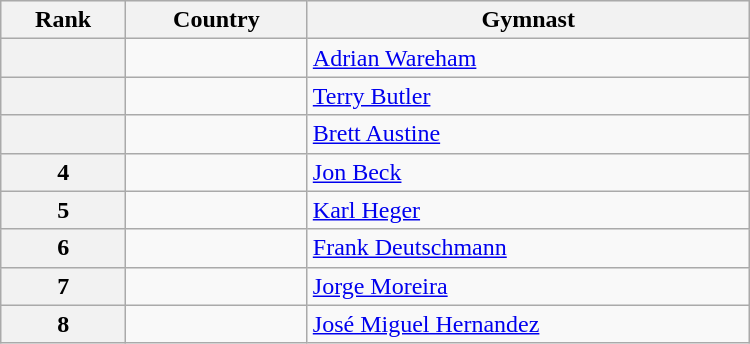<table class="wikitable" width=500>
<tr bgcolor="#efefef">
<th>Rank</th>
<th>Country</th>
<th>Gymnast</th>
</tr>
<tr>
<th></th>
<td></td>
<td><a href='#'>Adrian Wareham</a></td>
</tr>
<tr>
<th></th>
<td></td>
<td><a href='#'>Terry Butler</a></td>
</tr>
<tr>
<th></th>
<td></td>
<td><a href='#'>Brett Austine</a></td>
</tr>
<tr>
<th>4</th>
<td></td>
<td><a href='#'>Jon Beck</a></td>
</tr>
<tr>
<th>5</th>
<td></td>
<td><a href='#'>Karl Heger</a></td>
</tr>
<tr>
<th>6</th>
<td></td>
<td><a href='#'>Frank Deutschmann</a></td>
</tr>
<tr>
<th>7</th>
<td></td>
<td><a href='#'>Jorge Moreira</a></td>
</tr>
<tr>
<th>8</th>
<td></td>
<td><a href='#'>José Miguel Hernandez</a></td>
</tr>
</table>
